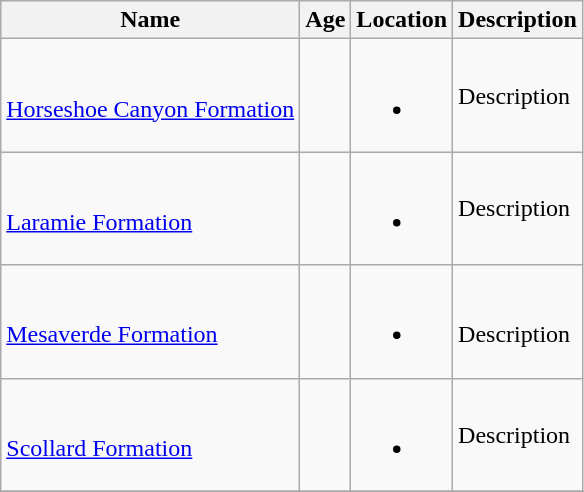<table class="wikitable sortable">
<tr>
<th>Name</th>
<th>Age</th>
<th>Location</th>
<th>Description</th>
</tr>
<tr>
<td><br><a href='#'>Horseshoe Canyon Formation</a></td>
<td><br></td>
<td><br><ul><li></li></ul></td>
<td>Description</td>
</tr>
<tr>
<td><br><a href='#'>Laramie Formation</a></td>
<td><br></td>
<td><br><ul><li></li></ul></td>
<td>Description</td>
</tr>
<tr>
<td><br><a href='#'>Mesaverde Formation</a></td>
<td></td>
<td><br><ul><li></li></ul></td>
<td><br>Description</td>
</tr>
<tr>
<td><br><a href='#'>Scollard Formation</a></td>
<td><br></td>
<td><br><ul><li></li></ul></td>
<td>Description</td>
</tr>
<tr>
</tr>
</table>
